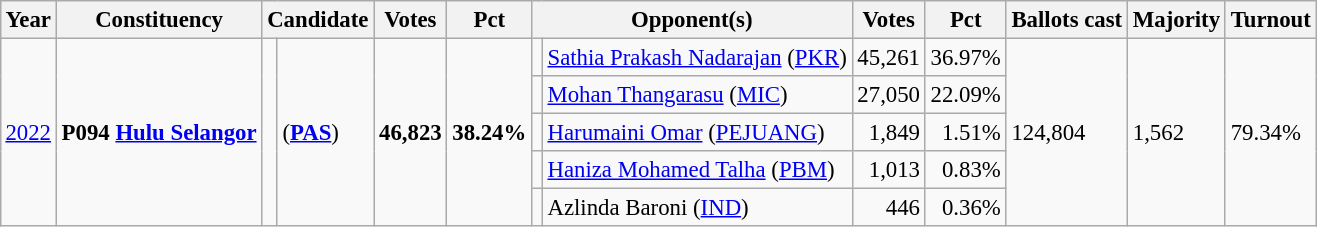<table class="wikitable" style="margin:0.5em ; font-size:95%">
<tr>
<th>Year</th>
<th>Constituency</th>
<th colspan=2>Candidate</th>
<th>Votes</th>
<th>Pct</th>
<th colspan=2>Opponent(s)</th>
<th>Votes</th>
<th>Pct</th>
<th>Ballots cast</th>
<th>Majority</th>
<th>Turnout</th>
</tr>
<tr>
<td rowspan=5><a href='#'>2022</a></td>
<td rowspan=5><strong>P094 <a href='#'>Hulu Selangor</a></strong></td>
<td rowspan=5 bgcolor=></td>
<td rowspan=5> (<a href='#'><strong>PAS</strong></a>)</td>
<td rowspan=5 align=right><strong>46,823</strong></td>
<td rowspan=5><strong>38.24%</strong></td>
<td></td>
<td><a href='#'>Sathia Prakash Nadarajan</a> (<a href='#'>PKR</a>)</td>
<td align=right>45,261</td>
<td>36.97%</td>
<td rowspan=5>124,804</td>
<td rowspan=5>1,562</td>
<td rowspan=5>79.34%</td>
</tr>
<tr>
<td></td>
<td><a href='#'>Mohan Thangarasu</a> (<a href='#'>MIC</a>)</td>
<td align=right>27,050</td>
<td>22.09%</td>
</tr>
<tr>
<td bgcolor=></td>
<td><a href='#'>Harumaini Omar</a> (<a href='#'>PEJUANG</a>)</td>
<td align=right>1,849</td>
<td align=right>1.51%</td>
</tr>
<tr>
<td bgcolor=></td>
<td><a href='#'>Haniza Mohamed Talha</a> (<a href='#'>PBM</a>)</td>
<td align=right>1,013</td>
<td align=right>0.83%</td>
</tr>
<tr>
<td></td>
<td>Azlinda Baroni (<a href='#'>IND</a>)</td>
<td align=right>446</td>
<td align=right>0.36%</td>
</tr>
</table>
